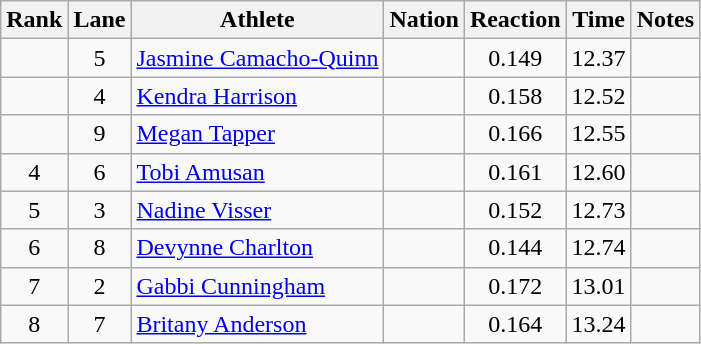<table class="wikitable sortable" style="text-align:center;">
<tr>
<th>Rank</th>
<th>Lane</th>
<th>Athlete</th>
<th>Nation</th>
<th>Reaction</th>
<th>Time</th>
<th>Notes</th>
</tr>
<tr>
<td></td>
<td>5</td>
<td align="left"><a href='#'>Jasmine Camacho-Quinn</a></td>
<td align="left"></td>
<td>0.149</td>
<td>12.37</td>
<td></td>
</tr>
<tr>
<td></td>
<td>4</td>
<td align="left"><a href='#'>Kendra Harrison</a></td>
<td align="left"></td>
<td>0.158</td>
<td>12.52</td>
<td></td>
</tr>
<tr>
<td></td>
<td>9</td>
<td align="left"><a href='#'>Megan Tapper</a></td>
<td align="left"></td>
<td>0.166</td>
<td>12.55</td>
<td></td>
</tr>
<tr>
<td>4</td>
<td>6</td>
<td align="left"><a href='#'>Tobi Amusan</a></td>
<td align="left"></td>
<td>0.161</td>
<td>12.60</td>
<td></td>
</tr>
<tr>
<td>5</td>
<td>3</td>
<td align="left"><a href='#'>Nadine Visser</a></td>
<td align="left"></td>
<td>0.152</td>
<td>12.73</td>
<td></td>
</tr>
<tr>
<td>6</td>
<td>8</td>
<td align="left"><a href='#'>Devynne Charlton</a></td>
<td align="left"></td>
<td>0.144</td>
<td>12.74</td>
<td></td>
</tr>
<tr>
<td>7</td>
<td>2</td>
<td align="left"><a href='#'>Gabbi Cunningham</a></td>
<td align="left"></td>
<td>0.172</td>
<td>13.01</td>
<td></td>
</tr>
<tr>
<td>8</td>
<td>7</td>
<td align="left"><a href='#'>Britany Anderson</a></td>
<td align="left"></td>
<td>0.164</td>
<td>13.24</td>
<td></td>
</tr>
</table>
